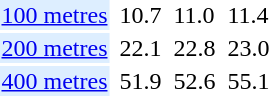<table>
<tr>
<td bgcolor = DDEEFF><a href='#'>100 metres</a></td>
<td></td>
<td>10.7</td>
<td></td>
<td>11.0</td>
<td></td>
<td>11.4</td>
</tr>
<tr>
<td bgcolor = DDEEFF><a href='#'>200 metres</a></td>
<td></td>
<td>22.1</td>
<td></td>
<td>22.8</td>
<td></td>
<td>23.0</td>
</tr>
<tr>
<td bgcolor = DDEEFF><a href='#'>400 metres</a></td>
<td></td>
<td>51.9</td>
<td></td>
<td>52.6</td>
<td></td>
<td>55.1</td>
</tr>
</table>
